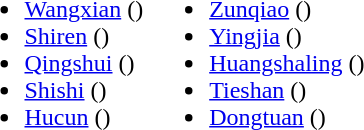<table>
<tr>
<td valign="top"><br><ul><li><a href='#'>Wangxian</a> ()</li><li><a href='#'>Shiren</a> ()</li><li><a href='#'>Qingshui</a> ()</li><li><a href='#'>Shishi</a> ()</li><li><a href='#'>Hucun</a> ()</li></ul></td>
<td valign="top"><br><ul><li><a href='#'>Zunqiao</a> ()</li><li><a href='#'>Yingjia</a> ()</li><li><a href='#'>Huangshaling</a> ()</li><li><a href='#'>Tieshan</a> ()</li><li><a href='#'>Dongtuan</a> ()</li></ul></td>
</tr>
</table>
